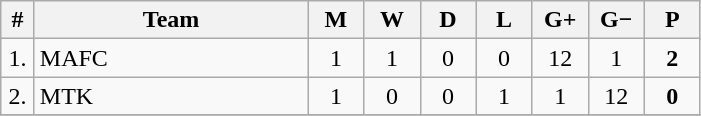<table class="wikitable" style="text-align: center;">
<tr>
<th width="15">#</th>
<th width="175">Team</th>
<th width="30">M</th>
<th width="30">W</th>
<th width="30">D</th>
<th width="30">L</th>
<th width="30">G+</th>
<th width="30">G−</th>
<th width="30">P</th>
</tr>
<tr>
<td>1.</td>
<td align="left">MAFC</td>
<td>1</td>
<td>1</td>
<td>0</td>
<td>0</td>
<td>12</td>
<td>1</td>
<td><strong>2</strong></td>
</tr>
<tr>
<td>2.</td>
<td align="left">MTK</td>
<td>1</td>
<td>0</td>
<td>0</td>
<td>1</td>
<td>1</td>
<td>12</td>
<td><strong>0</strong></td>
</tr>
<tr>
</tr>
</table>
